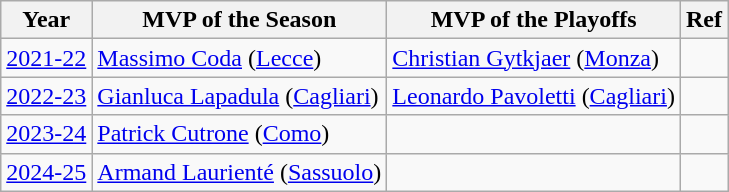<table class="wikitable">
<tr>
<th>Year</th>
<th>MVP of the Season</th>
<th>MVP of the Playoffs</th>
<th>Ref</th>
</tr>
<tr>
<td><a href='#'>2021-22</a></td>
<td> <a href='#'>Massimo Coda</a> (<a href='#'>Lecce</a>)</td>
<td> <a href='#'>Christian Gytkjaer</a> (<a href='#'>Monza</a>)</td>
<td></td>
</tr>
<tr>
<td><a href='#'>2022-23</a></td>
<td> <a href='#'>Gianluca Lapadula</a> (<a href='#'>Cagliari</a>)</td>
<td> <a href='#'>Leonardo Pavoletti</a> (<a href='#'>Cagliari</a>)</td>
<td></td>
</tr>
<tr>
<td><a href='#'>2023-24</a></td>
<td> <a href='#'>Patrick Cutrone</a> (<a href='#'>Como</a>)</td>
<td></td>
<td></td>
</tr>
<tr>
<td><a href='#'>2024-25</a></td>
<td> <a href='#'>Armand Laurienté</a> (<a href='#'>Sassuolo</a>)</td>
<td></td>
<td></td>
</tr>
</table>
